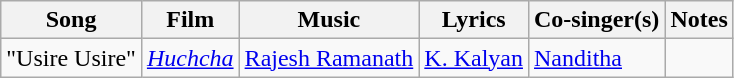<table class="wikitable sortable">
<tr>
<th>Song</th>
<th>Film</th>
<th>Music</th>
<th>Lyrics</th>
<th>Co-singer(s)</th>
<th>Notes</th>
</tr>
<tr>
<td>"Usire Usire"</td>
<td><em><a href='#'>Huchcha</a></em></td>
<td><a href='#'>Rajesh Ramanath</a></td>
<td><a href='#'>K. Kalyan</a></td>
<td><a href='#'>Nanditha</a></td>
<td></td>
</tr>
</table>
